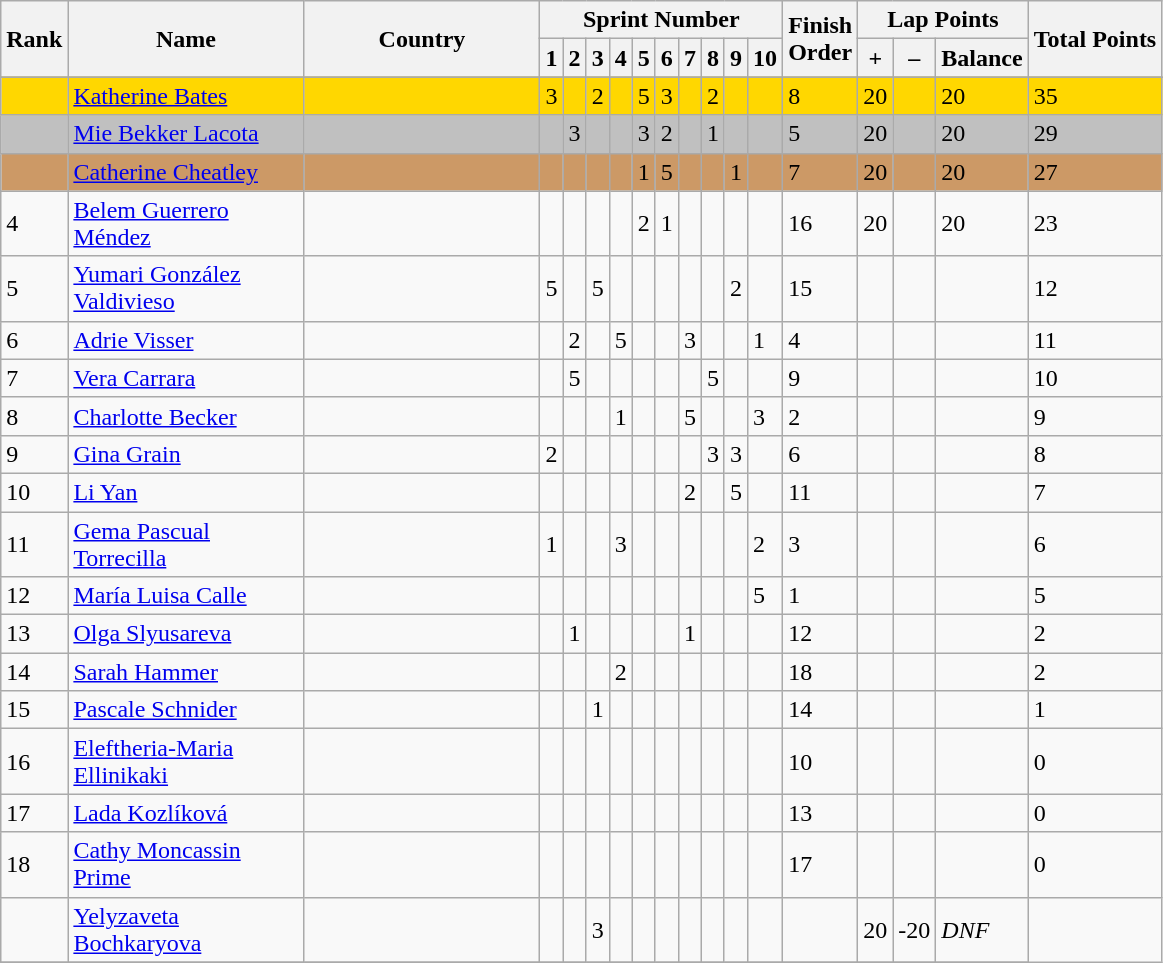<table class="wikitable">
<tr>
<th width=20 rowspan=2>Rank</th>
<th width=150 rowspan=2>Name</th>
<th width=150 rowspan=2>Country</th>
<th colspan=10>Sprint Number</th>
<th rowspan=2 width=30>Finish Order</th>
<th colspan=3>Lap Points</th>
<th rowspan=2>Total Points</th>
</tr>
<tr>
<th>1</th>
<th>2</th>
<th>3</th>
<th>4</th>
<th>5</th>
<th>6</th>
<th>7</th>
<th>8</th>
<th>9</th>
<th>10</th>
<th>+</th>
<th>–</th>
<th>Balance</th>
</tr>
<tr>
</tr>
<tr bgcolor=gold>
<td></td>
<td><a href='#'>Katherine Bates</a></td>
<td></td>
<td>3</td>
<td></td>
<td>2</td>
<td></td>
<td>5</td>
<td>3</td>
<td></td>
<td>2</td>
<td></td>
<td></td>
<td>8</td>
<td>20</td>
<td></td>
<td>20</td>
<td>35</td>
</tr>
<tr bgcolor=silver>
<td></td>
<td><a href='#'>Mie Bekker Lacota</a></td>
<td></td>
<td></td>
<td>3</td>
<td></td>
<td></td>
<td>3</td>
<td>2</td>
<td></td>
<td>1</td>
<td></td>
<td></td>
<td>5</td>
<td>20</td>
<td></td>
<td>20</td>
<td>29</td>
</tr>
<tr bgcolor=cc9966>
<td></td>
<td><a href='#'>Catherine Cheatley</a></td>
<td></td>
<td></td>
<td></td>
<td></td>
<td></td>
<td>1</td>
<td>5</td>
<td></td>
<td></td>
<td>1</td>
<td></td>
<td>7</td>
<td>20</td>
<td></td>
<td>20</td>
<td>27</td>
</tr>
<tr>
<td>4</td>
<td><a href='#'>Belem Guerrero Méndez</a></td>
<td></td>
<td></td>
<td></td>
<td></td>
<td></td>
<td>2</td>
<td>1</td>
<td></td>
<td></td>
<td></td>
<td></td>
<td>16</td>
<td>20</td>
<td></td>
<td>20</td>
<td>23</td>
</tr>
<tr>
<td>5</td>
<td><a href='#'>Yumari González Valdivieso</a></td>
<td></td>
<td>5</td>
<td></td>
<td>5</td>
<td></td>
<td></td>
<td></td>
<td></td>
<td></td>
<td>2</td>
<td></td>
<td>15</td>
<td></td>
<td></td>
<td></td>
<td>12</td>
</tr>
<tr>
<td>6</td>
<td><a href='#'>Adrie Visser</a></td>
<td></td>
<td></td>
<td>2</td>
<td></td>
<td>5</td>
<td></td>
<td></td>
<td>3</td>
<td></td>
<td></td>
<td>1</td>
<td>4</td>
<td></td>
<td></td>
<td></td>
<td>11</td>
</tr>
<tr>
<td>7</td>
<td><a href='#'>Vera Carrara</a></td>
<td></td>
<td></td>
<td>5</td>
<td></td>
<td></td>
<td></td>
<td></td>
<td></td>
<td>5</td>
<td></td>
<td></td>
<td>9</td>
<td></td>
<td></td>
<td></td>
<td>10</td>
</tr>
<tr>
<td>8</td>
<td><a href='#'>Charlotte Becker</a></td>
<td></td>
<td></td>
<td></td>
<td></td>
<td>1</td>
<td></td>
<td></td>
<td>5</td>
<td></td>
<td></td>
<td>3</td>
<td>2</td>
<td></td>
<td></td>
<td></td>
<td>9</td>
</tr>
<tr>
<td>9</td>
<td><a href='#'>Gina Grain</a></td>
<td></td>
<td>2</td>
<td></td>
<td></td>
<td></td>
<td></td>
<td></td>
<td></td>
<td>3</td>
<td>3</td>
<td></td>
<td>6</td>
<td></td>
<td></td>
<td></td>
<td>8</td>
</tr>
<tr>
<td>10</td>
<td><a href='#'>Li Yan</a></td>
<td></td>
<td></td>
<td></td>
<td></td>
<td></td>
<td></td>
<td></td>
<td>2</td>
<td></td>
<td>5</td>
<td></td>
<td>11</td>
<td></td>
<td></td>
<td></td>
<td>7</td>
</tr>
<tr>
<td>11</td>
<td><a href='#'>Gema Pascual Torrecilla</a></td>
<td></td>
<td>1</td>
<td></td>
<td></td>
<td>3</td>
<td></td>
<td></td>
<td></td>
<td></td>
<td></td>
<td>2</td>
<td>3</td>
<td></td>
<td></td>
<td></td>
<td>6</td>
</tr>
<tr>
<td>12</td>
<td><a href='#'>María Luisa Calle</a></td>
<td></td>
<td></td>
<td></td>
<td></td>
<td></td>
<td></td>
<td></td>
<td></td>
<td></td>
<td></td>
<td>5</td>
<td>1</td>
<td></td>
<td></td>
<td></td>
<td>5</td>
</tr>
<tr>
<td>13</td>
<td><a href='#'>Olga Slyusareva</a></td>
<td></td>
<td></td>
<td>1</td>
<td></td>
<td></td>
<td></td>
<td></td>
<td>1</td>
<td></td>
<td></td>
<td></td>
<td>12</td>
<td></td>
<td></td>
<td></td>
<td>2</td>
</tr>
<tr>
<td>14</td>
<td><a href='#'>Sarah Hammer</a></td>
<td></td>
<td></td>
<td></td>
<td></td>
<td>2</td>
<td></td>
<td></td>
<td></td>
<td></td>
<td></td>
<td></td>
<td>18</td>
<td></td>
<td></td>
<td></td>
<td>2</td>
</tr>
<tr>
<td>15</td>
<td><a href='#'>Pascale Schnider</a></td>
<td></td>
<td></td>
<td></td>
<td>1</td>
<td></td>
<td></td>
<td></td>
<td></td>
<td></td>
<td></td>
<td></td>
<td>14</td>
<td></td>
<td></td>
<td></td>
<td>1</td>
</tr>
<tr>
<td>16</td>
<td><a href='#'>Eleftheria-Maria Ellinikaki</a></td>
<td></td>
<td></td>
<td></td>
<td></td>
<td></td>
<td></td>
<td></td>
<td></td>
<td></td>
<td></td>
<td></td>
<td>10</td>
<td></td>
<td></td>
<td></td>
<td>0</td>
</tr>
<tr>
<td>17</td>
<td><a href='#'>Lada Kozlíková</a></td>
<td></td>
<td></td>
<td></td>
<td></td>
<td></td>
<td></td>
<td></td>
<td></td>
<td></td>
<td></td>
<td></td>
<td>13</td>
<td></td>
<td></td>
<td></td>
<td>0</td>
</tr>
<tr>
<td>18</td>
<td><a href='#'>Cathy Moncassin Prime</a></td>
<td></td>
<td></td>
<td></td>
<td></td>
<td></td>
<td></td>
<td></td>
<td></td>
<td></td>
<td></td>
<td></td>
<td>17</td>
<td></td>
<td></td>
<td></td>
<td>0</td>
</tr>
<tr>
<td></td>
<td><a href='#'>Yelyzaveta Bochkaryova</a></td>
<td></td>
<td></td>
<td></td>
<td>3</td>
<td></td>
<td></td>
<td></td>
<td></td>
<td></td>
<td></td>
<td></td>
<td></td>
<td>20</td>
<td>-20</td>
<td><em>DNF</em></td>
</tr>
<tr>
</tr>
</table>
